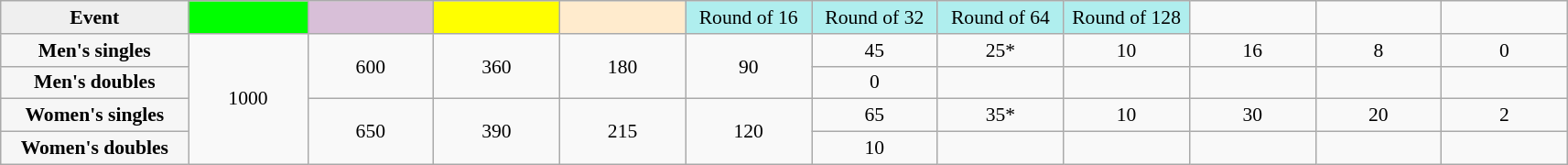<table class=wikitable style=font-size:90%;text-align:center>
<tr>
<td style="width:130px; background:#efefef;"><strong>Event</strong></td>
<td style="width:80px; background:lime;"></td>
<td style="width:85px; background:thistle;"></td>
<td style="width:85px; background:#ff0;"></td>
<td style="width:85px; background:#ffebcd;"></td>
<td style="width:85px; background:#afeeee;">Round of 16</td>
<td style="width:85px; background:#afeeee;">Round of 32</td>
<td style="width:85px; background:#afeeee;">Round of 64</td>
<td style="width:85px; background:#afeeee;">Round of 128</td>
<td width=85></td>
<td width=85></td>
<td width=85></td>
</tr>
<tr>
<th style="background:#f6f6f6;">Men's singles</th>
<td rowspan=4>1000</td>
<td rowspan=2>600</td>
<td rowspan=2>360</td>
<td rowspan=2>180</td>
<td rowspan=2>90</td>
<td>45</td>
<td>25*</td>
<td>10</td>
<td>16</td>
<td>8</td>
<td>0</td>
</tr>
<tr>
<th style="background:#f6f6f6;">Men's doubles</th>
<td>0</td>
<td></td>
<td></td>
<td></td>
<td></td>
<td></td>
</tr>
<tr>
<th style="background:#f6f6f6;">Women's singles</th>
<td rowspan=2>650</td>
<td rowspan=2>390</td>
<td rowspan=2>215</td>
<td rowspan=2>120</td>
<td>65</td>
<td>35*</td>
<td>10</td>
<td>30</td>
<td>20</td>
<td>2</td>
</tr>
<tr>
<th style="background:#f6f6f6;">Women's doubles</th>
<td>10</td>
<td></td>
<td></td>
<td></td>
<td></td>
<td></td>
</tr>
</table>
